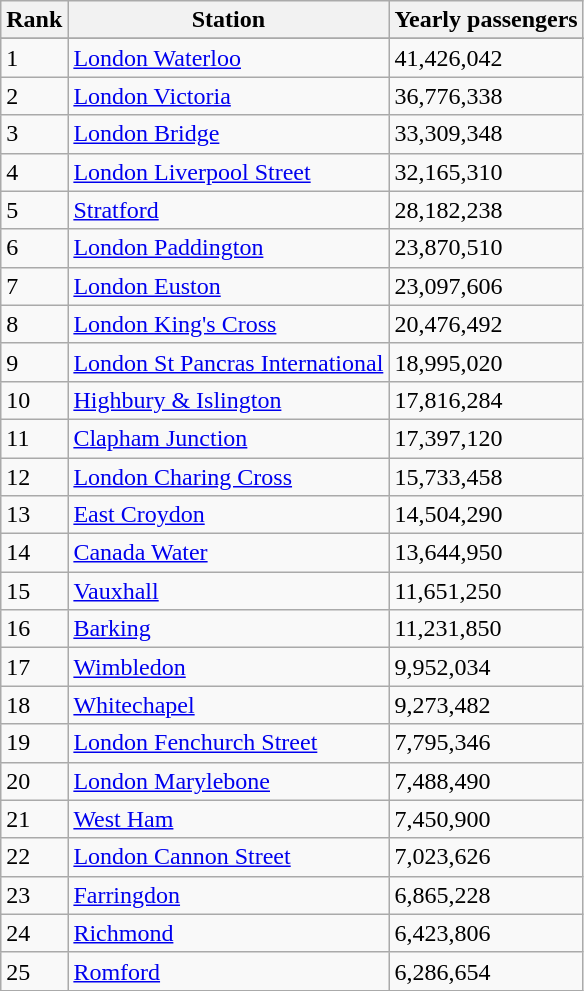<table class="wikitable sortable">
<tr>
<th>Rank</th>
<th>Station</th>
<th>Yearly passengers</th>
</tr>
<tr>
</tr>
<tr>
<td>1</td>
<td><a href='#'>London Waterloo</a></td>
<td>41,426,042</td>
</tr>
<tr>
<td>2</td>
<td><a href='#'>London Victoria</a></td>
<td>36,776,338</td>
</tr>
<tr>
<td>3</td>
<td><a href='#'>London Bridge</a></td>
<td>33,309,348</td>
</tr>
<tr>
<td>4</td>
<td><a href='#'>London Liverpool Street</a></td>
<td>32,165,310</td>
</tr>
<tr>
<td>5</td>
<td><a href='#'>Stratford</a></td>
<td>28,182,238</td>
</tr>
<tr>
<td>6</td>
<td><a href='#'>London Paddington</a></td>
<td>23,870,510</td>
</tr>
<tr>
<td>7</td>
<td><a href='#'>London Euston</a></td>
<td>23,097,606</td>
</tr>
<tr>
<td>8</td>
<td><a href='#'>London King's Cross</a></td>
<td>20,476,492</td>
</tr>
<tr>
<td>9</td>
<td><a href='#'>London St Pancras International</a></td>
<td>18,995,020</td>
</tr>
<tr>
<td>10</td>
<td><a href='#'>Highbury & Islington</a></td>
<td>17,816,284</td>
</tr>
<tr>
<td>11</td>
<td><a href='#'>Clapham Junction</a></td>
<td>17,397,120</td>
</tr>
<tr>
<td>12</td>
<td><a href='#'>London Charing Cross</a></td>
<td>15,733,458</td>
</tr>
<tr>
<td>13</td>
<td><a href='#'>East Croydon</a></td>
<td>14,504,290</td>
</tr>
<tr>
<td>14</td>
<td><a href='#'>Canada Water</a></td>
<td>13,644,950</td>
</tr>
<tr>
<td>15</td>
<td><a href='#'>Vauxhall</a></td>
<td>11,651,250</td>
</tr>
<tr>
<td>16</td>
<td><a href='#'>Barking</a></td>
<td>11,231,850</td>
</tr>
<tr>
<td>17</td>
<td><a href='#'>Wimbledon</a></td>
<td>9,952,034</td>
</tr>
<tr>
<td>18</td>
<td><a href='#'>Whitechapel</a></td>
<td>9,273,482</td>
</tr>
<tr>
<td>19</td>
<td><a href='#'>London Fenchurch Street</a></td>
<td>7,795,346</td>
</tr>
<tr>
<td>20</td>
<td><a href='#'>London Marylebone</a></td>
<td>7,488,490</td>
</tr>
<tr>
<td>21</td>
<td><a href='#'>West Ham</a></td>
<td>7,450,900</td>
</tr>
<tr>
<td>22</td>
<td><a href='#'>London Cannon Street</a></td>
<td>7,023,626</td>
</tr>
<tr>
<td>23</td>
<td><a href='#'>Farringdon</a></td>
<td>6,865,228</td>
</tr>
<tr>
<td>24</td>
<td><a href='#'>Richmond</a></td>
<td>6,423,806</td>
</tr>
<tr>
<td>25</td>
<td><a href='#'>Romford</a></td>
<td>6,286,654</td>
</tr>
</table>
